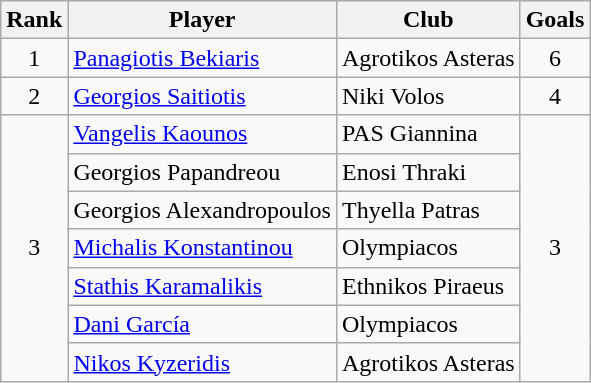<table class="wikitable sortable" style="text-align:center">
<tr>
<th>Rank</th>
<th>Player</th>
<th>Club</th>
<th>Goals</th>
</tr>
<tr>
<td>1</td>
<td align="left"> <a href='#'>Panagiotis Bekiaris</a></td>
<td align="left">Agrotikos Asteras</td>
<td>6</td>
</tr>
<tr>
<td>2</td>
<td align="left"> <a href='#'>Georgios Saitiotis</a></td>
<td align="left">Niki Volos</td>
<td>4</td>
</tr>
<tr>
<td rowspan=7>3</td>
<td align="left"> <a href='#'>Vangelis Kaounos</a></td>
<td align="left">PAS Giannina</td>
<td rowspan=7>3</td>
</tr>
<tr>
<td align="left"> Georgios Papandreou</td>
<td align="left">Enosi Thraki</td>
</tr>
<tr>
<td align="left"> Georgios Alexandropoulos</td>
<td align="left">Thyella Patras</td>
</tr>
<tr>
<td align="left"> <a href='#'>Michalis Konstantinou</a></td>
<td align="left">Olympiacos</td>
</tr>
<tr>
<td align="left"> <a href='#'>Stathis Karamalikis</a></td>
<td align="left">Ethnikos Piraeus</td>
</tr>
<tr>
<td align="left"> <a href='#'>Dani García</a></td>
<td align="left">Olympiacos</td>
</tr>
<tr>
<td align="left"> <a href='#'>Nikos Kyzeridis</a></td>
<td align="left">Agrotikos Asteras</td>
</tr>
</table>
